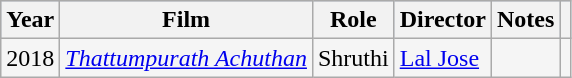<table class="wikitable sortable" style="background:#f5f5f5;">
<tr style="background:#B0C4DE;">
<th>Year</th>
<th>Film</th>
<th>Role</th>
<th>Director</th>
<th>Notes</th>
<th></th>
</tr>
<tr>
<td>2018</td>
<td><em><a href='#'>Thattumpurath Achuthan</a></em></td>
<td>Shruthi</td>
<td><a href='#'>Lal Jose</a></td>
<td></td>
<td></td>
</tr>
</table>
